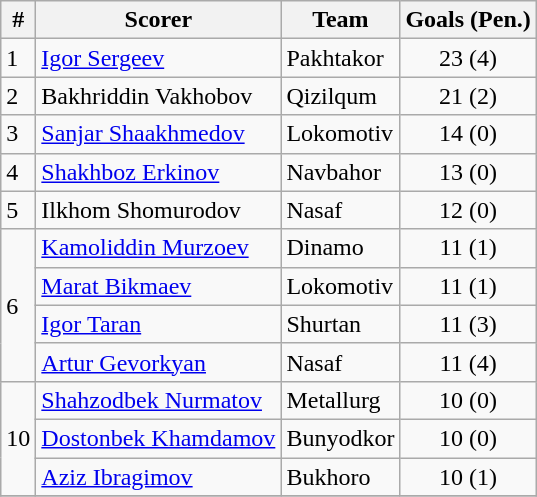<table class="wikitable">
<tr>
<th>#</th>
<th>Scorer</th>
<th>Team</th>
<th>Goals (Pen.)</th>
</tr>
<tr>
<td>1</td>
<td> <a href='#'>Igor Sergeev</a></td>
<td>Pakhtakor</td>
<td align=center>23 (4)</td>
</tr>
<tr>
<td>2</td>
<td> Bakhriddin Vakhobov</td>
<td>Qizilqum</td>
<td align=center>21 (2)</td>
</tr>
<tr>
<td>3</td>
<td> <a href='#'>Sanjar Shaakhmedov</a></td>
<td>Lokomotiv</td>
<td align=center>14 (0)</td>
</tr>
<tr>
<td>4</td>
<td> <a href='#'>Shakhboz Erkinov</a></td>
<td>Navbahor</td>
<td align=center>13 (0)</td>
</tr>
<tr>
<td>5</td>
<td> Ilkhom Shomurodov</td>
<td>Nasaf</td>
<td align=center>12 (0)</td>
</tr>
<tr>
<td rowspan="4">6</td>
<td> <a href='#'>Kamoliddin Murzoev</a></td>
<td>Dinamo</td>
<td align=center>11 (1)</td>
</tr>
<tr>
<td> <a href='#'>Marat Bikmaev</a></td>
<td>Lokomotiv</td>
<td align=center>11 (1)</td>
</tr>
<tr>
<td> <a href='#'>Igor Taran</a></td>
<td>Shurtan</td>
<td align=center>11 (3)</td>
</tr>
<tr>
<td> <a href='#'>Artur Gevorkyan</a></td>
<td>Nasaf</td>
<td align=center>11 (4)</td>
</tr>
<tr>
<td rowspan="3">10</td>
<td> <a href='#'>Shahzodbek Nurmatov</a></td>
<td>Metallurg</td>
<td align=center>10 (0)</td>
</tr>
<tr>
<td> <a href='#'>Dostonbek Khamdamov</a></td>
<td>Bunyodkor</td>
<td align=center>10 (0)</td>
</tr>
<tr>
<td> <a href='#'>Aziz Ibragimov</a></td>
<td>Bukhoro</td>
<td align=center>10 (1)</td>
</tr>
<tr>
</tr>
</table>
